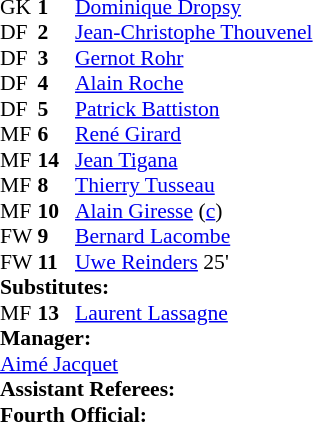<table style=font-size:90% cellspacing=0 cellpadding=0>
<tr>
<td colspan=4></td>
</tr>
<tr>
<th width=25></th>
<th width=25></th>
</tr>
<tr>
<td>GK</td>
<td><strong>1</strong></td>
<td> <a href='#'>Dominique Dropsy</a></td>
</tr>
<tr>
<td>DF</td>
<td><strong>2</strong></td>
<td> <a href='#'>Jean-Christophe Thouvenel</a></td>
</tr>
<tr>
<td>DF</td>
<td><strong>3</strong></td>
<td> <a href='#'>Gernot Rohr</a></td>
</tr>
<tr>
<td>DF</td>
<td><strong>4</strong></td>
<td> <a href='#'>Alain Roche</a></td>
</tr>
<tr>
<td>DF</td>
<td><strong>5</strong></td>
<td> <a href='#'>Patrick Battiston</a></td>
</tr>
<tr>
<td>MF</td>
<td><strong>6</strong></td>
<td> <a href='#'>René Girard</a></td>
</tr>
<tr>
<td>MF</td>
<td><strong>14</strong></td>
<td> <a href='#'>Jean Tigana</a></td>
</tr>
<tr>
<td>MF</td>
<td><strong>8</strong></td>
<td> <a href='#'>Thierry Tusseau</a></td>
</tr>
<tr>
<td>MF</td>
<td><strong>10</strong></td>
<td> <a href='#'>Alain Giresse</a> (<a href='#'>c</a>)</td>
</tr>
<tr>
<td>FW</td>
<td><strong>9</strong></td>
<td> <a href='#'>Bernard Lacombe</a></td>
<td></td>
<td></td>
</tr>
<tr>
<td>FW</td>
<td><strong>11</strong></td>
<td> <a href='#'>Uwe Reinders</a>  25'</td>
</tr>
<tr>
<td colspan=3><strong>Substitutes:</strong></td>
</tr>
<tr>
<td>MF</td>
<td><strong>13</strong></td>
<td> <a href='#'>Laurent Lassagne</a></td>
<td></td>
<td></td>
</tr>
<tr>
<td colspan=3><strong>Manager:</strong></td>
</tr>
<tr>
<td colspan=4> <a href='#'>Aimé Jacquet</a><br><strong>Assistant Referees:</strong><br>
<strong>Fourth Official:</strong><br></td>
</tr>
</table>
